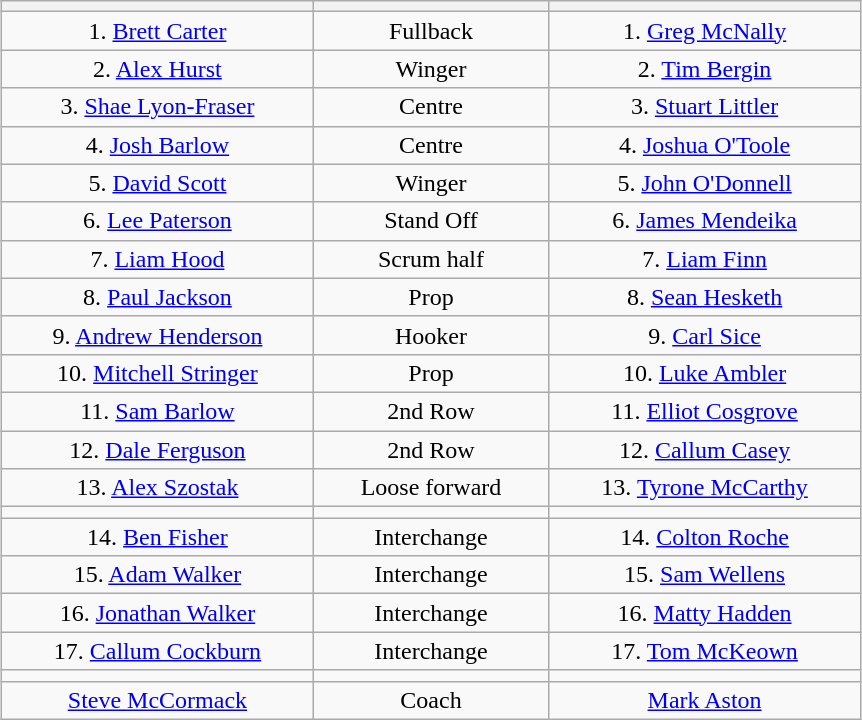<table class="wikitable" style="margin: 1em auto 1em auto">
<tr>
<th width="200"></th>
<th width="150"></th>
<th width="200"></th>
</tr>
<tr>
<td align="center" colspan="1">1. <a href='#'>Brett Carter</a></td>
<td align="center" colspan="1">Fullback</td>
<td align="center" colspan="1">1. <a href='#'>Greg McNally</a></td>
</tr>
<tr>
<td align="center" colspan="1">2. <a href='#'>Alex Hurst</a></td>
<td align="center" colspan="1">Winger</td>
<td align="center" colspan="1">2. <a href='#'>Tim Bergin</a></td>
</tr>
<tr>
<td align="center" colspan="1">3. <a href='#'>Shae Lyon-Fraser</a></td>
<td align="center" colspan="1">Centre</td>
<td align="center" colspan="1">3. <a href='#'>Stuart Littler</a></td>
</tr>
<tr>
<td align="center" colspan="1">4. <a href='#'>Josh Barlow</a></td>
<td align="center" colspan="1">Centre</td>
<td align="center" colspan="1">4. <a href='#'>Joshua O'Toole</a></td>
</tr>
<tr>
<td align="center" colspan="1">5. <a href='#'>David Scott</a></td>
<td align="center" colspan="1">Winger</td>
<td align="center" colspan="1">5. <a href='#'>John O'Donnell</a></td>
</tr>
<tr>
<td align="center" colspan="1">6. <a href='#'>Lee Paterson</a></td>
<td align="center" colspan="1">Stand Off</td>
<td align="center" colspan="1">6. <a href='#'>James Mendeika</a></td>
</tr>
<tr>
<td align="center" colspan="1">7. <a href='#'>Liam Hood</a></td>
<td align="center" colspan="1">Scrum half</td>
<td align="center" colspan="1">7. <a href='#'>Liam Finn</a></td>
</tr>
<tr>
<td align="center" colspan="1">8. <a href='#'>Paul Jackson</a></td>
<td align="center" colspan="1">Prop</td>
<td align="center" colspan="1">8. <a href='#'>Sean Hesketh</a></td>
</tr>
<tr>
<td align="center" colspan="1">9. <a href='#'>Andrew Henderson</a></td>
<td align="center" colspan="1">Hooker</td>
<td align="center" colspan="1">9. <a href='#'>Carl Sice</a></td>
</tr>
<tr>
<td align="center" colspan="1">10. <a href='#'>Mitchell Stringer</a></td>
<td align="center" colspan="1">Prop</td>
<td align="center" colspan="1">10. <a href='#'>Luke Ambler</a></td>
</tr>
<tr>
<td align="center" colspan="1">11. <a href='#'>Sam Barlow</a></td>
<td align="center" colspan="1">2nd Row</td>
<td align="center" colspan="1">11. <a href='#'>Elliot Cosgrove</a></td>
</tr>
<tr>
<td align="center" colspan="1">12. <a href='#'>Dale Ferguson</a></td>
<td align="center" colspan="1">2nd Row</td>
<td align="center" colspan="1">12. <a href='#'>Callum Casey</a></td>
</tr>
<tr>
<td align="center" colspan="1">13. <a href='#'>Alex Szostak</a></td>
<td align="center" colspan="1">Loose forward</td>
<td align="center" colspan="1">13. <a href='#'>Tyrone McCarthy</a></td>
</tr>
<tr>
<td align="center" colspan="1"></td>
<td align="center" colspan="1"></td>
<td align="center" colspan="1"></td>
</tr>
<tr>
<td align="center" colspan="1">14. <a href='#'>Ben Fisher</a></td>
<td align="center" colspan="1">Interchange</td>
<td align="center" colspan="1">14. <a href='#'>Colton Roche</a></td>
</tr>
<tr>
<td align="center" colspan="1">15. <a href='#'>Adam Walker</a></td>
<td align="center" colspan="1">Interchange</td>
<td align="center" colspan="1">15. <a href='#'>Sam Wellens</a></td>
</tr>
<tr>
<td align="center" colspan="1">16. <a href='#'>Jonathan Walker</a></td>
<td align="center" colspan="1">Interchange</td>
<td align="center" colspan="1">16. <a href='#'>Matty Hadden</a></td>
</tr>
<tr>
<td align="center" colspan="1">17. <a href='#'>Callum Cockburn</a></td>
<td align="center" colspan="1">Interchange</td>
<td align="center" colspan="1">17. <a href='#'>Tom McKeown</a></td>
</tr>
<tr>
<td align="center" colspan="1"></td>
<td align="center" colspan="1"></td>
<td align="center" colspan="1"></td>
</tr>
<tr>
<td align="center" colspan="1"><a href='#'>Steve McCormack</a></td>
<td align="center" colspan="1">Coach</td>
<td align="center" colspan="1"><a href='#'>Mark Aston</a></td>
</tr>
</table>
